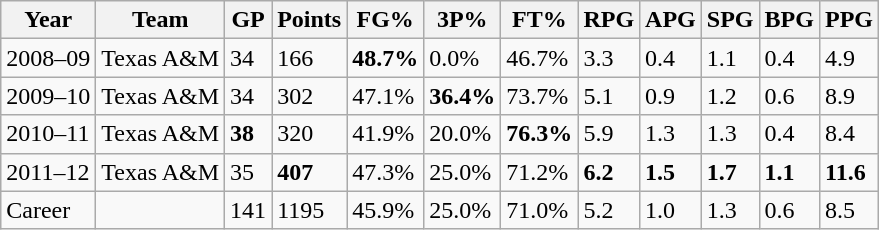<table class="wikitable">
<tr>
<th>Year</th>
<th>Team</th>
<th>GP</th>
<th>Points</th>
<th>FG%</th>
<th>3P%</th>
<th>FT%</th>
<th>RPG</th>
<th>APG</th>
<th>SPG</th>
<th>BPG</th>
<th>PPG</th>
</tr>
<tr>
<td>2008–09</td>
<td>Texas A&M</td>
<td>34</td>
<td>166</td>
<td><strong>48.7%</strong></td>
<td>0.0%</td>
<td>46.7%</td>
<td>3.3</td>
<td>0.4</td>
<td>1.1</td>
<td>0.4</td>
<td>4.9</td>
</tr>
<tr>
<td>2009–10</td>
<td>Texas A&M</td>
<td>34</td>
<td>302</td>
<td>47.1%</td>
<td><strong>36.4%</strong></td>
<td>73.7%</td>
<td>5.1</td>
<td>0.9</td>
<td>1.2</td>
<td>0.6</td>
<td>8.9</td>
</tr>
<tr>
<td>2010–11</td>
<td>Texas A&M</td>
<td><strong>38</strong></td>
<td>320</td>
<td>41.9%</td>
<td>20.0%</td>
<td><strong>76.3%</strong></td>
<td>5.9</td>
<td>1.3</td>
<td>1.3</td>
<td>0.4</td>
<td>8.4</td>
</tr>
<tr>
<td>2011–12</td>
<td>Texas A&M</td>
<td>35</td>
<td><strong>407</strong></td>
<td>47.3%</td>
<td>25.0%</td>
<td>71.2%</td>
<td><strong>6.2</strong></td>
<td><strong>1.5</strong></td>
<td><strong>1.7</strong></td>
<td><strong>1.1</strong></td>
<td><strong>11.6</strong></td>
</tr>
<tr>
<td>Career</td>
<td></td>
<td>141</td>
<td>1195</td>
<td>45.9%</td>
<td>25.0%</td>
<td>71.0%</td>
<td>5.2</td>
<td>1.0</td>
<td>1.3</td>
<td>0.6</td>
<td>8.5</td>
</tr>
</table>
